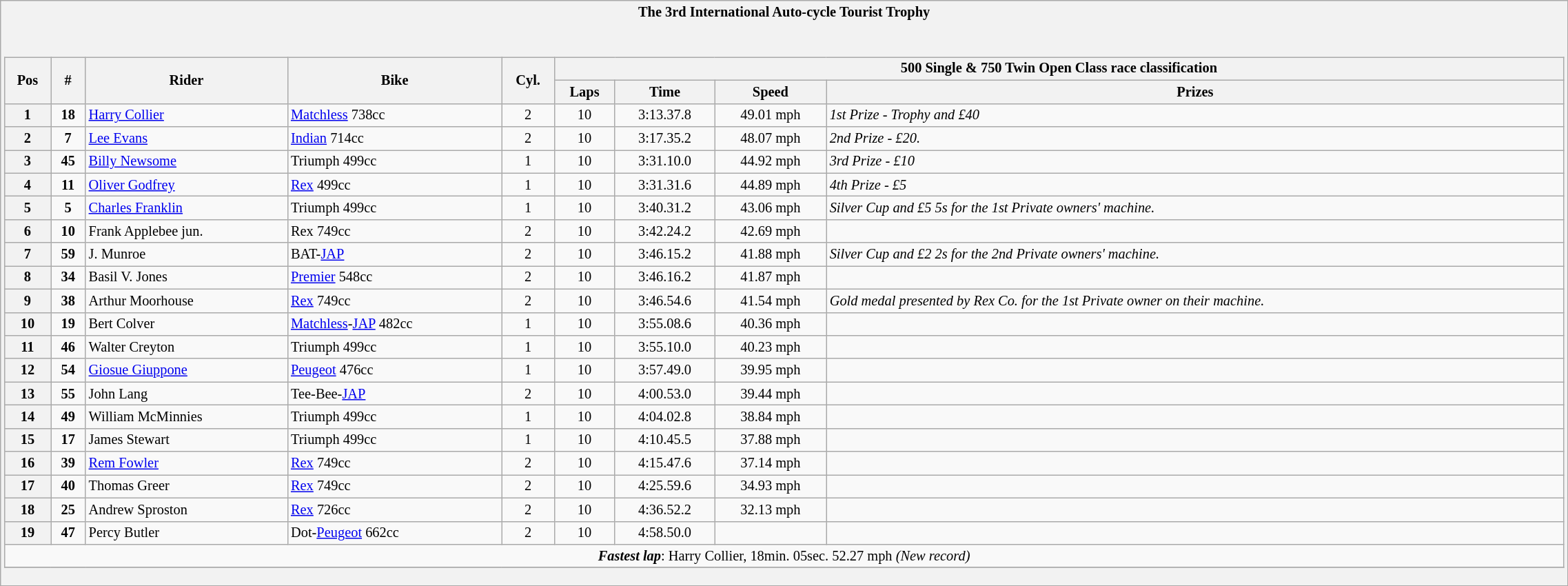<table class="wikitable" style="width:120%; font-size:85%;">
<tr>
<th style="border: 0;"> The 3rd International Auto-cycle Tourist Trophy</th>
</tr>
<tr>
<td style="background: #f2f2f2; border: 0; text-align: center;"><br><table class="wikitable" style="width:100%;">
<tr bgcolor="#efefef">
<th rowspan="2">Pos</th>
<th rowspan="2">#</th>
<th rowspan="2">Rider</th>
<th rowspan="2">Bike</th>
<th rowspan="2">Cyl.</th>
<th colspan="4">500 Single & 750 Twin Open Class race classification</th>
</tr>
<tr>
<th>Laps</th>
<th>Time</th>
<th>Speed</th>
<th>Prizes</th>
</tr>
<tr>
<th align="center">1</th>
<td align="center"><strong>18</strong></td>
<td align="left"> <a href='#'>Harry Collier</a></td>
<td align="left"> <a href='#'>Matchless</a> 738cc</td>
<td align="center">2</td>
<td align="center">10</td>
<td>3:13.37.8</td>
<td>49.01 mph</td>
<td align="left"><em>1st Prize - Trophy and £40</em></td>
</tr>
<tr>
<th align="center">2</th>
<td align="center"><strong>7</strong></td>
<td align="left"> <a href='#'>Lee Evans</a></td>
<td align="left"> <a href='#'>Indian</a> 714cc</td>
<td align="center">2</td>
<td align="center">10</td>
<td>3:17.35.2</td>
<td>48.07 mph</td>
<td align="left"><em>2nd Prize - £20.</em></td>
</tr>
<tr>
<th align="center">3</th>
<td align="center"><strong>45</strong></td>
<td align="left"> <a href='#'>Billy Newsome</a></td>
<td align="left"> Triumph 499cc</td>
<td align="center">1</td>
<td align="center">10</td>
<td>3:31.10.0</td>
<td>44.92 mph</td>
<td align="left"><em>3rd Prize - £10</em></td>
</tr>
<tr>
<th align="center">4</th>
<td align="center"><strong>11</strong></td>
<td align="left"> <a href='#'>Oliver Godfrey</a></td>
<td align="left"> <a href='#'>Rex</a> 499cc</td>
<td align="center">1</td>
<td align="center">10</td>
<td>3:31.31.6</td>
<td>44.89 mph</td>
<td align="left"><em>4th Prize - £5</em></td>
</tr>
<tr>
<th align="center">5</th>
<td align="center"><strong>5</strong></td>
<td align="left"> <a href='#'>Charles Franklin</a></td>
<td align="left"> Triumph 499cc</td>
<td align="center">1</td>
<td align="center">10</td>
<td>3:40.31.2</td>
<td>43.06 mph</td>
<td align="left"><em>Silver Cup and £5 5s for the 1st Private owners' machine.</em></td>
</tr>
<tr>
<th align="center">6</th>
<td align="center"><strong>10</strong></td>
<td align="left"> Frank Applebee jun.</td>
<td align="left"> Rex 749cc</td>
<td align="center">2</td>
<td align="center">10</td>
<td>3:42.24.2</td>
<td>42.69 mph</td>
<td align="left"></td>
</tr>
<tr>
<th align="center">7</th>
<td><strong>59</strong></td>
<td align="left"> J. Munroe</td>
<td align="left"> BAT-<a href='#'>JAP</a></td>
<td align="center">2</td>
<td align="center">10</td>
<td>3:46.15.2</td>
<td>41.88 mph</td>
<td align="left"><em>Silver Cup and £2 2s for the 2nd Private owners' machine.</em></td>
</tr>
<tr>
<th align="center">8</th>
<td align="center"><strong>34</strong></td>
<td align="left"> Basil V. Jones</td>
<td align="left"> <a href='#'>Premier</a> 548cc</td>
<td align="center">2</td>
<td align="center">10</td>
<td>3:46.16.2</td>
<td>41.87 mph</td>
<td align="left"></td>
</tr>
<tr>
<th align="center">9</th>
<td align="center"><strong>38</strong></td>
<td align="left"> Arthur Moorhouse</td>
<td align="left"> <a href='#'>Rex</a> 749cc</td>
<td align="center">2</td>
<td align="center">10</td>
<td>3:46.54.6</td>
<td>41.54 mph</td>
<td align="left"><em>Gold medal presented by Rex Co. for the 1st Private owner on their machine.</em></td>
</tr>
<tr>
<th align="center">10</th>
<td><strong>19</strong></td>
<td align="left"> Bert Colver</td>
<td align="left"> <a href='#'>Matchless</a>-<a href='#'>JAP</a> 482cc</td>
<td align="center">1</td>
<td align="center">10</td>
<td>3:55.08.6</td>
<td>40.36 mph</td>
<td align="left"></td>
</tr>
<tr>
<th align="center">11</th>
<td><strong>46</strong></td>
<td align="left"> Walter Creyton</td>
<td align="left"> Triumph 499cc</td>
<td align="center">1</td>
<td align="center">10</td>
<td>3:55.10.0</td>
<td>40.23 mph</td>
<td align="left"></td>
</tr>
<tr>
<th align="center">12</th>
<td><strong>54</strong></td>
<td align="left"> <a href='#'>Giosue Giuppone</a></td>
<td align="left"> <a href='#'>Peugeot</a> 476cc</td>
<td align="center">1</td>
<td align="center">10</td>
<td>3:57.49.0</td>
<td>39.95 mph</td>
<td align="left"></td>
</tr>
<tr>
<th align="center">13</th>
<td><strong>55</strong></td>
<td align="left"> John Lang</td>
<td align="left"> Tee-Bee-<a href='#'>JAP</a></td>
<td align="center">2</td>
<td align="center">10</td>
<td>4:00.53.0</td>
<td>39.44 mph</td>
<td align="left"></td>
</tr>
<tr>
<th align="center">14</th>
<td><strong>49</strong></td>
<td align="left"> William McMinnies</td>
<td align="left"> Triumph 499cc</td>
<td align="center">1</td>
<td align="center">10</td>
<td>4:04.02.8</td>
<td>38.84 mph</td>
<td align="left"></td>
</tr>
<tr>
<th align="center">15</th>
<td><strong>17</strong></td>
<td align="left"> James Stewart</td>
<td align="left"> Triumph 499cc</td>
<td align="center">1</td>
<td align="center">10</td>
<td>4:10.45.5</td>
<td>37.88 mph</td>
<td align="left"></td>
</tr>
<tr>
<th align="center">16</th>
<td><strong>39</strong></td>
<td align="left"> <a href='#'>Rem Fowler</a></td>
<td align="left"> <a href='#'>Rex</a> 749cc</td>
<td align="center">2</td>
<td align="center">10</td>
<td>4:15.47.6</td>
<td>37.14 mph</td>
<td align="left"></td>
</tr>
<tr>
<th align="center">17</th>
<td><strong>40</strong></td>
<td align="left"> Thomas Greer</td>
<td align="left"> <a href='#'>Rex</a> 749cc</td>
<td align="center">2</td>
<td align="center">10</td>
<td>4:25.59.6</td>
<td>34.93 mph</td>
<td align="left"></td>
</tr>
<tr>
<th align="center">18</th>
<td><strong>25</strong></td>
<td align="left"> Andrew Sproston</td>
<td align="left"> <a href='#'>Rex</a> 726cc</td>
<td align="center">2</td>
<td align="center">10</td>
<td>4:36.52.2</td>
<td>32.13 mph</td>
<td align="left"></td>
</tr>
<tr>
<th align="center">19</th>
<td><strong>47</strong></td>
<td align="left"> Percy Butler</td>
<td align="left"> Dot-<a href='#'>Peugeot</a> 662cc</td>
<td align="center">2</td>
<td align="center">10</td>
<td>4:58.50.0</td>
<td></td>
<td align="left"></td>
</tr>
<tr>
<td colspan=14><strong><em>Fastest lap</em></strong>: Harry Collier, 18min. 05sec. 52.27 mph <em>(New record)</em></td>
</tr>
<tr>
</tr>
</table>
</td>
</tr>
</table>
